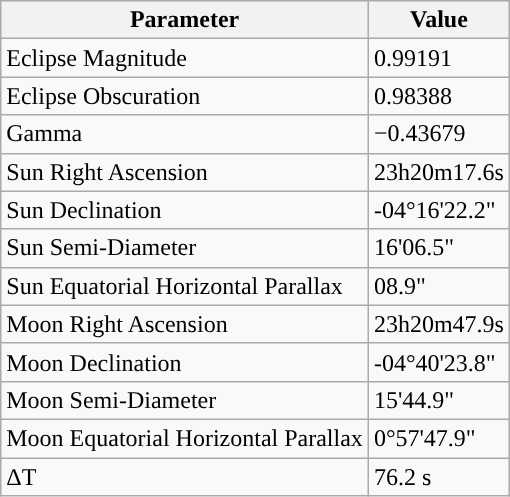<table class="wikitable">
<tr>
<th>Parameter</th>
<th>Value</th>
</tr>
<tr>
<td>Eclipse Magnitude</td>
<td>0.99191</td>
</tr>
<tr>
<td>Eclipse Obscuration</td>
<td>0.98388</td>
</tr>
<tr>
<td>Gamma</td>
<td>−0.43679</td>
</tr>
<tr>
<td>Sun Right Ascension</td>
<td>23h20m17.6s</td>
</tr>
<tr>
<td>Sun Declination</td>
<td>-04°16'22.2"</td>
</tr>
<tr>
<td>Sun Semi-Diameter</td>
<td>16'06.5"</td>
</tr>
<tr>
<td>Sun Equatorial Horizontal Parallax</td>
<td>08.9"</td>
</tr>
<tr>
<td>Moon Right Ascension</td>
<td>23h20m47.9s</td>
</tr>
<tr>
<td>Moon Declination</td>
<td>-04°40'23.8"</td>
</tr>
<tr>
<td>Moon Semi-Diameter</td>
<td>15'44.9"</td>
</tr>
<tr>
<td>Moon Equatorial Horizontal Parallax</td>
<td>0°57'47.9"</td>
</tr>
<tr>
<td>ΔT</td>
<td>76.2 s</td>
</tr>
</table>
